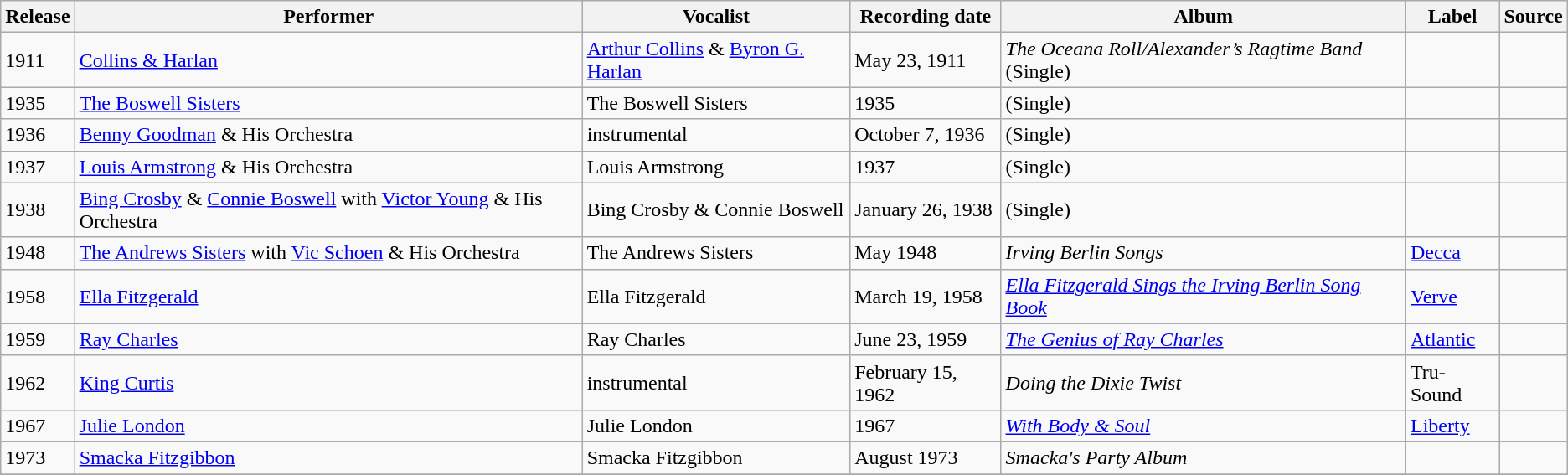<table class="wikitable sortable">
<tr>
<th>Release</th>
<th>Performer</th>
<th>Vocalist</th>
<th>Recording date</th>
<th>Album</th>
<th>Label</th>
<th>Source</th>
</tr>
<tr>
<td>1911</td>
<td><a href='#'>Collins & Harlan</a></td>
<td><a href='#'>Arthur Collins</a> & <a href='#'>Byron G. Harlan</a></td>
<td>May 23, 1911</td>
<td><em>The Oceana Roll/Alexander’s Ragtime Band</em> (Single)</td>
<td></td>
<td></td>
</tr>
<tr>
<td>1935</td>
<td><a href='#'>The Boswell Sisters</a></td>
<td>The Boswell Sisters</td>
<td>1935</td>
<td>(Single)</td>
<td></td>
<td></td>
</tr>
<tr>
<td>1936</td>
<td><a href='#'>Benny Goodman</a> & His Orchestra</td>
<td>instrumental</td>
<td>October 7, 1936</td>
<td>(Single)</td>
<td></td>
<td></td>
</tr>
<tr>
<td>1937</td>
<td><a href='#'>Louis Armstrong</a> & His Orchestra</td>
<td>Louis Armstrong</td>
<td>1937</td>
<td>(Single)</td>
<td></td>
<td></td>
</tr>
<tr>
<td>1938</td>
<td><a href='#'>Bing Crosby</a> & <a href='#'>Connie Boswell</a> with <a href='#'>Victor Young</a> & His Orchestra</td>
<td>Bing Crosby & Connie Boswell</td>
<td>January 26, 1938</td>
<td>(Single)</td>
<td></td>
<td></td>
</tr>
<tr>
<td>1948</td>
<td><a href='#'>The Andrews Sisters</a> with <a href='#'>Vic Schoen</a> & His Orchestra</td>
<td>The Andrews Sisters</td>
<td>May 1948</td>
<td><em>Irving Berlin Songs</em></td>
<td><a href='#'>Decca</a></td>
<td></td>
</tr>
<tr>
<td>1958</td>
<td><a href='#'>Ella Fitzgerald</a></td>
<td>Ella Fitzgerald</td>
<td>March 19, 1958</td>
<td><em><a href='#'>Ella Fitzgerald Sings the Irving Berlin Song Book</a></em></td>
<td><a href='#'>Verve</a></td>
<td></td>
</tr>
<tr>
<td>1959</td>
<td><a href='#'>Ray Charles</a></td>
<td>Ray Charles</td>
<td>June 23, 1959</td>
<td><em><a href='#'>The Genius of Ray Charles</a></em></td>
<td><a href='#'>Atlantic</a></td>
<td></td>
</tr>
<tr>
<td>1962</td>
<td><a href='#'>King Curtis</a></td>
<td>instrumental</td>
<td>February 15, 1962</td>
<td><em>Doing the Dixie Twist</em></td>
<td>Tru-Sound</td>
<td></td>
</tr>
<tr>
<td>1967</td>
<td><a href='#'>Julie London</a></td>
<td>Julie London</td>
<td>1967</td>
<td><em><a href='#'>With Body & Soul</a></em></td>
<td><a href='#'>Liberty</a></td>
<td></td>
</tr>
<tr>
<td>1973</td>
<td><a href='#'>Smacka Fitzgibbon</a></td>
<td>Smacka Fitzgibbon</td>
<td>August 1973</td>
<td><em>Smacka's Party Album</em></td>
<td></td>
<td></td>
</tr>
<tr>
</tr>
</table>
